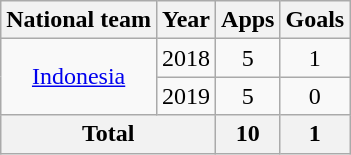<table class="wikitable" style="text-align:center">
<tr>
<th>National team</th>
<th>Year</th>
<th>Apps</th>
<th>Goals</th>
</tr>
<tr>
<td rowspan=2><a href='#'>Indonesia</a></td>
<td>2018</td>
<td>5</td>
<td>1</td>
</tr>
<tr>
<td>2019</td>
<td>5</td>
<td>0</td>
</tr>
<tr>
<th colspan=2>Total</th>
<th>10</th>
<th>1</th>
</tr>
</table>
